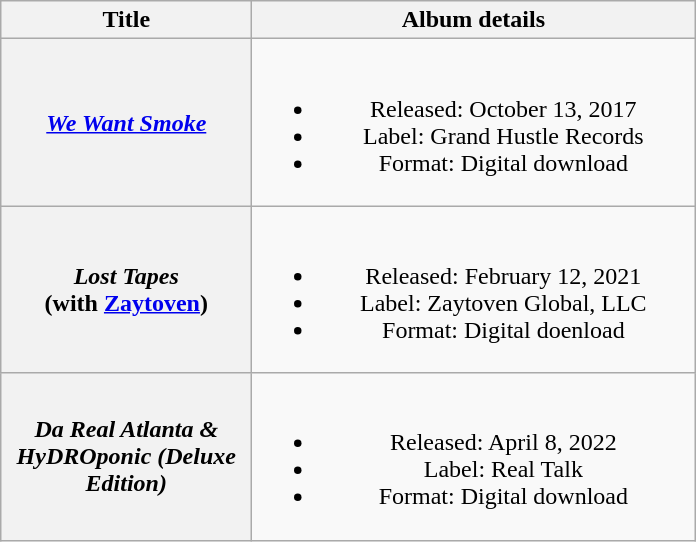<table class=wikitable plainrowheaders" style="text-align:center">
<tr>
<th scope="col" style="width:10em;">Title</th>
<th scope="col" style="width:18em;">Album details</th>
</tr>
<tr>
<th scope="row"><em><a href='#'>We Want Smoke</a></em><br></th>
<td><br><ul><li>Released: October 13, 2017</li><li>Label: Grand Hustle Records</li><li>Format: Digital download</li></ul></td>
</tr>
<tr>
<th scope="row"><em>Lost Tapes</em><br><span>(with <a href='#'>Zaytoven</a>)</span></th>
<td><br><ul><li>Released: February 12, 2021</li><li>Label: Zaytoven Global, LLC</li><li>Format: Digital doenload</li></ul></td>
</tr>
<tr>
<th scope="row"><em>Da Real Atlanta & HyDROponic (Deluxe Edition)</em><br></th>
<td><br><ul><li>Released: April 8, 2022</li><li>Label: Real Talk</li><li>Format: Digital download</li></ul></td>
</tr>
</table>
